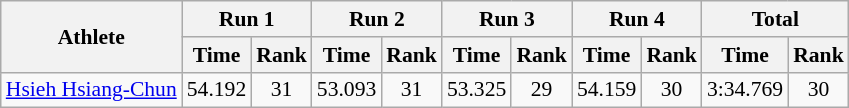<table class="wikitable" border="1" style="font-size:90%">
<tr>
<th rowspan="2">Athlete</th>
<th colspan="2">Run 1</th>
<th colspan="2">Run 2</th>
<th colspan="2">Run 3</th>
<th colspan="2">Run 4</th>
<th colspan="2">Total</th>
</tr>
<tr>
<th>Time</th>
<th>Rank</th>
<th>Time</th>
<th>Rank</th>
<th>Time</th>
<th>Rank</th>
<th>Time</th>
<th>Rank</th>
<th>Time</th>
<th>Rank</th>
</tr>
<tr>
<td><a href='#'>Hsieh Hsiang-Chun</a></td>
<td align="center">54.192</td>
<td align="center">31</td>
<td align="center">53.093</td>
<td align="center">31</td>
<td align="center">53.325</td>
<td align="center">29</td>
<td align="center">54.159</td>
<td align="center">30</td>
<td align="center">3:34.769</td>
<td align="center">30</td>
</tr>
</table>
